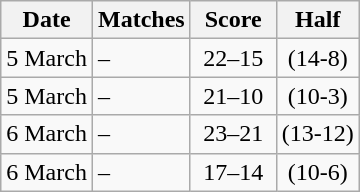<table class="wikitable" style="text-align:center;">
<tr>
<th>Date</th>
<th>Matches</th>
<th width="50px">Score</th>
<th>Half</th>
</tr>
<tr>
<td>5 March</td>
<td align="left"> – </td>
<td>22–15</td>
<td>(14-8)</td>
</tr>
<tr>
<td>5 March</td>
<td align="left"> – </td>
<td>21–10</td>
<td>(10-3)</td>
</tr>
<tr>
<td>6 March</td>
<td align="left"> – </td>
<td>23–21</td>
<td>(13-12)</td>
</tr>
<tr>
<td>6 March</td>
<td align="left"> – </td>
<td>17–14</td>
<td>(10-6)</td>
</tr>
</table>
